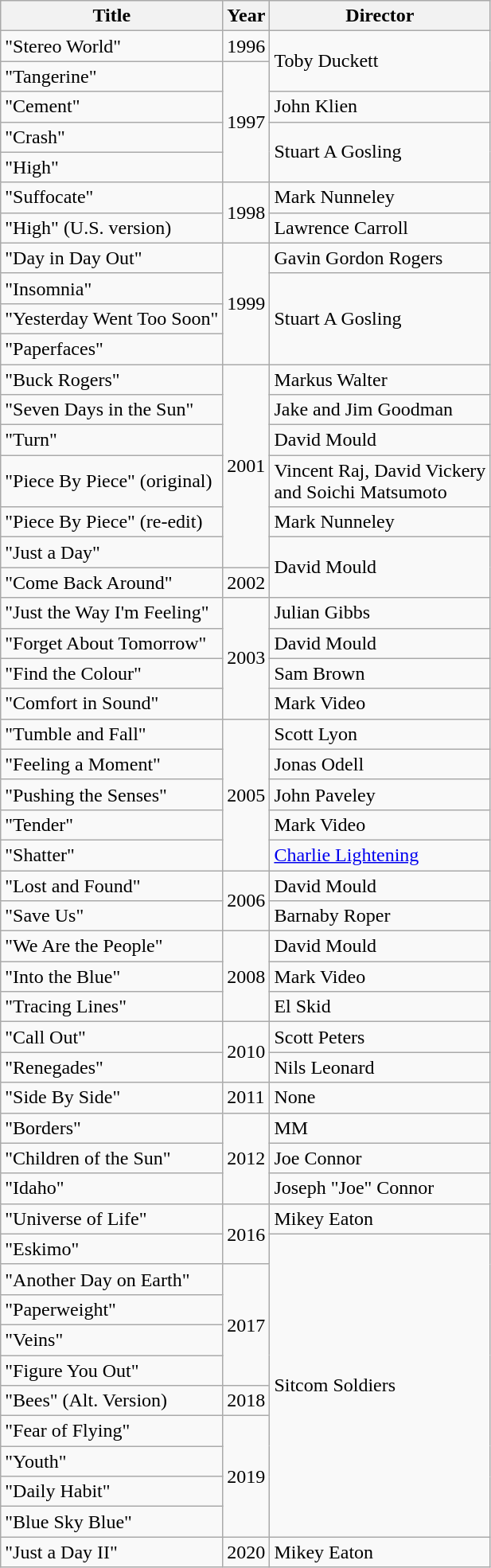<table class="wikitable">
<tr>
<th>Title</th>
<th>Year</th>
<th>Director</th>
</tr>
<tr>
<td>"Stereo World"</td>
<td>1996</td>
<td rowspan="2">Toby Duckett</td>
</tr>
<tr>
<td>"Tangerine"</td>
<td rowspan="4">1997</td>
</tr>
<tr>
<td>"Cement"</td>
<td>John Klien</td>
</tr>
<tr>
<td>"Crash"</td>
<td rowspan="2">Stuart A Gosling</td>
</tr>
<tr>
<td>"High"</td>
</tr>
<tr>
<td>"Suffocate"</td>
<td rowspan="2">1998</td>
<td>Mark Nunneley</td>
</tr>
<tr>
<td>"High" (U.S. version)</td>
<td>Lawrence Carroll</td>
</tr>
<tr>
<td>"Day in Day Out"</td>
<td rowspan="4">1999</td>
<td>Gavin Gordon Rogers</td>
</tr>
<tr>
<td>"Insomnia"</td>
<td rowspan="3">Stuart A Gosling</td>
</tr>
<tr>
<td>"Yesterday Went Too Soon"</td>
</tr>
<tr>
<td>"Paperfaces"</td>
</tr>
<tr>
<td>"Buck Rogers"</td>
<td rowspan="6">2001</td>
<td>Markus Walter</td>
</tr>
<tr>
<td>"Seven Days in the Sun"</td>
<td>Jake and Jim Goodman</td>
</tr>
<tr>
<td>"Turn"</td>
<td>David Mould</td>
</tr>
<tr>
<td>"Piece By Piece" (original)</td>
<td>Vincent Raj, David Vickery<br>and Soichi Matsumoto<br></td>
</tr>
<tr>
<td>"Piece By Piece" (re-edit)</td>
<td>Mark Nunneley</td>
</tr>
<tr>
<td>"Just a Day"</td>
<td rowspan="2">David Mould</td>
</tr>
<tr>
<td>"Come Back Around"</td>
<td>2002</td>
</tr>
<tr>
<td>"Just the Way I'm Feeling"</td>
<td rowspan="4">2003</td>
<td>Julian Gibbs</td>
</tr>
<tr>
<td>"Forget About Tomorrow"</td>
<td>David Mould</td>
</tr>
<tr>
<td>"Find the Colour"</td>
<td>Sam Brown</td>
</tr>
<tr>
<td>"Comfort in Sound"</td>
<td>Mark Video</td>
</tr>
<tr>
<td>"Tumble and Fall"</td>
<td rowspan="5">2005</td>
<td>Scott Lyon</td>
</tr>
<tr>
<td>"Feeling a Moment"</td>
<td>Jonas Odell</td>
</tr>
<tr>
<td>"Pushing the Senses"</td>
<td>John Paveley</td>
</tr>
<tr>
<td>"Tender"</td>
<td>Mark Video</td>
</tr>
<tr>
<td>"Shatter"</td>
<td><a href='#'>Charlie Lightening</a></td>
</tr>
<tr>
<td>"Lost and Found"</td>
<td rowspan="2">2006</td>
<td>David Mould</td>
</tr>
<tr>
<td>"Save Us"</td>
<td>Barnaby Roper</td>
</tr>
<tr>
<td>"We Are the People"</td>
<td rowspan="3">2008</td>
<td>David Mould</td>
</tr>
<tr>
<td>"Into the Blue"</td>
<td>Mark Video</td>
</tr>
<tr>
<td>"Tracing Lines"</td>
<td>El Skid</td>
</tr>
<tr>
<td>"Call Out"</td>
<td rowspan="2">2010</td>
<td>Scott Peters</td>
</tr>
<tr>
<td>"Renegades"</td>
<td>Nils Leonard</td>
</tr>
<tr>
<td>"Side By Side"</td>
<td>2011</td>
<td>None</td>
</tr>
<tr>
<td>"Borders"</td>
<td rowspan="3">2012</td>
<td>MM</td>
</tr>
<tr>
<td>"Children of the Sun"</td>
<td>Joe Connor</td>
</tr>
<tr>
<td>"Idaho"</td>
<td>Joseph "Joe" Connor</td>
</tr>
<tr>
<td>"Universe of Life"</td>
<td rowspan="2">2016</td>
<td>Mikey Eaton</td>
</tr>
<tr>
<td>"Eskimo"</td>
<td rowspan="10">Sitcom Soldiers</td>
</tr>
<tr>
<td>"Another Day on Earth"</td>
<td rowspan="4">2017</td>
</tr>
<tr>
<td>"Paperweight"</td>
</tr>
<tr>
<td>"Veins"</td>
</tr>
<tr>
<td>"Figure You Out"</td>
</tr>
<tr>
<td>"Bees" (Alt. Version)</td>
<td>2018</td>
</tr>
<tr>
<td>"Fear of Flying"</td>
<td rowspan="4">2019</td>
</tr>
<tr>
<td>"Youth"</td>
</tr>
<tr>
<td>"Daily Habit"</td>
</tr>
<tr>
<td>"Blue Sky Blue"</td>
</tr>
<tr>
<td>"Just a Day II"</td>
<td>2020</td>
<td>Mikey Eaton</td>
</tr>
</table>
